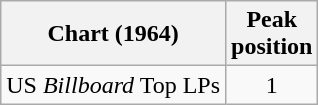<table class="wikitable">
<tr>
<th>Chart (1964)</th>
<th>Peak<br>position</th>
</tr>
<tr>
<td>US <em>Billboard</em> Top LPs</td>
<td style="text-align:center;">1</td>
</tr>
</table>
